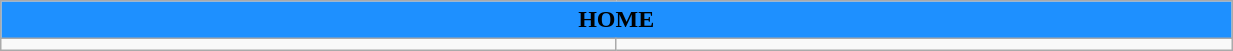<table class="wikitable collapsible collapsed" style="width:65%">
<tr>
<th colspan=12 ! style="color:black; background:dodgerblue">HOME</th>
</tr>
<tr>
<td></td>
<td></td>
</tr>
</table>
